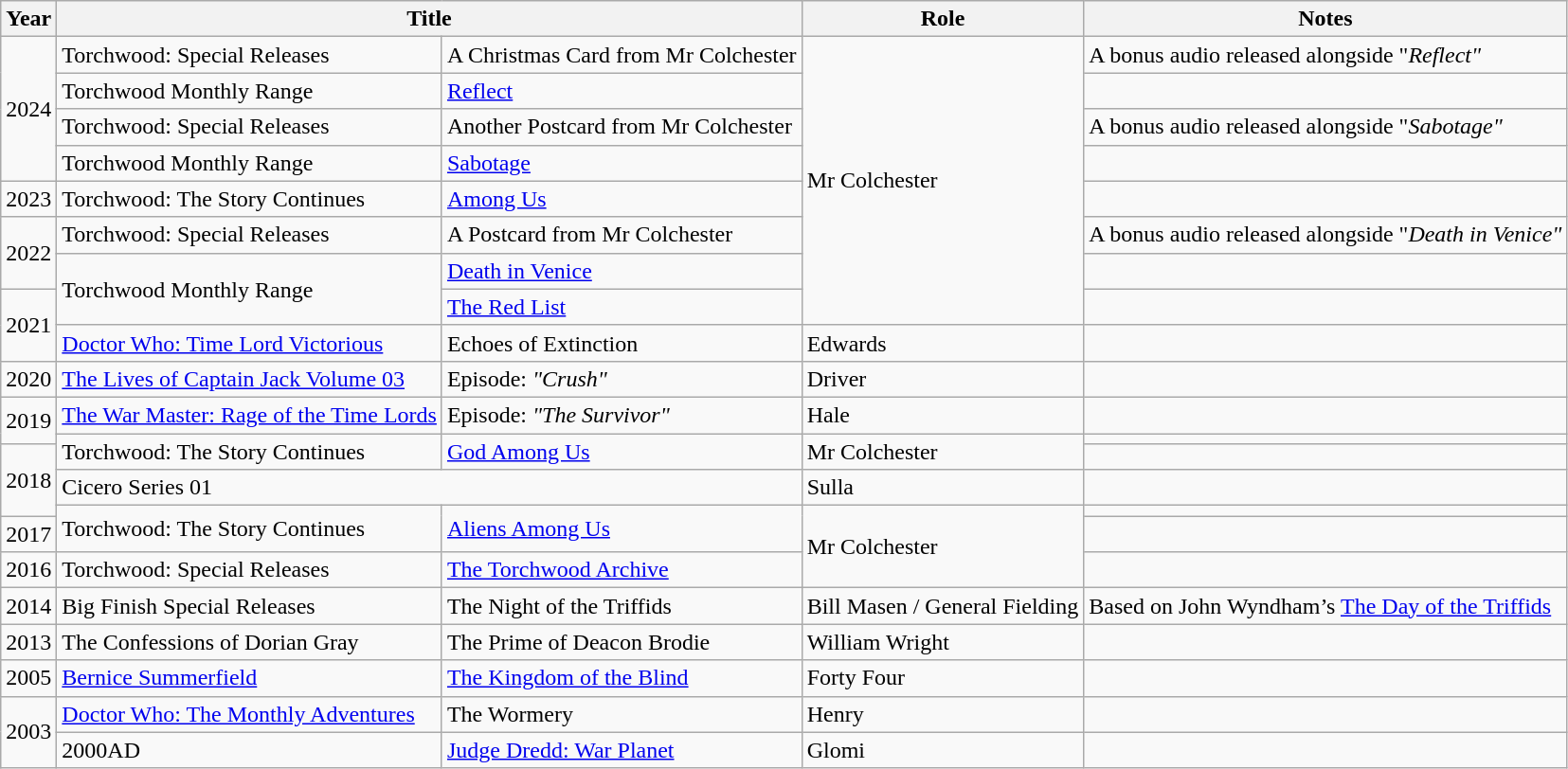<table class="wikitable">
<tr>
<th>Year</th>
<th colspan="2">Title</th>
<th>Role</th>
<th>Notes</th>
</tr>
<tr>
<td rowspan="4">2024</td>
<td>Torchwood: Special Releases</td>
<td>A Christmas Card from Mr Colchester</td>
<td rowspan="8">Mr Colchester</td>
<td>A bonus audio released alongside "<em>Reflect"</em></td>
</tr>
<tr>
<td>Torchwood Monthly Range</td>
<td><a href='#'>Reflect</a></td>
<td></td>
</tr>
<tr>
<td>Torchwood: Special Releases</td>
<td>Another Postcard from Mr Colchester</td>
<td>A bonus audio released alongside "<em>Sabotage"</em></td>
</tr>
<tr>
<td>Torchwood Monthly Range</td>
<td><a href='#'>Sabotage</a></td>
<td></td>
</tr>
<tr>
<td>2023</td>
<td>Torchwood: The Story Continues</td>
<td><a href='#'>Among Us</a></td>
<td></td>
</tr>
<tr>
<td rowspan="2">2022</td>
<td>Torchwood: Special Releases</td>
<td>A Postcard from Mr Colchester</td>
<td>A bonus audio released alongside "<em>Death in Venice"</em></td>
</tr>
<tr>
<td rowspan="2">Torchwood Monthly Range</td>
<td><a href='#'>Death in Venice</a></td>
<td></td>
</tr>
<tr>
<td rowspan="2">2021</td>
<td><a href='#'>The Red List</a></td>
<td></td>
</tr>
<tr>
<td><a href='#'>Doctor Who: Time Lord Victorious</a></td>
<td>Echoes of Extinction</td>
<td>Edwards</td>
<td></td>
</tr>
<tr>
<td>2020</td>
<td><a href='#'>The Lives of Captain Jack Volume 03</a></td>
<td>Episode: <em>"Crush"</em></td>
<td>Driver</td>
<td></td>
</tr>
<tr>
<td rowspan="2">2019</td>
<td><a href='#'>The War Master: Rage of the Time Lords</a></td>
<td>Episode: <em>"The Survivor"</em></td>
<td>Hale</td>
<td></td>
</tr>
<tr>
<td rowspan="2">Torchwood: The Story Continues</td>
<td rowspan="2"><a href='#'>God Among Us</a></td>
<td rowspan="2">Mr Colchester</td>
<td></td>
</tr>
<tr>
<td rowspan="3">2018</td>
<td></td>
</tr>
<tr>
<td colspan="2">Cicero Series 01</td>
<td>Sulla</td>
<td></td>
</tr>
<tr>
<td rowspan="2">Torchwood: The Story Continues</td>
<td rowspan="2"><a href='#'>Aliens Among Us</a></td>
<td rowspan="3">Mr Colchester</td>
<td></td>
</tr>
<tr>
<td>2017</td>
<td></td>
</tr>
<tr>
<td>2016</td>
<td>Torchwood: Special Releases</td>
<td><a href='#'>The Torchwood Archive</a></td>
<td></td>
</tr>
<tr>
<td>2014</td>
<td>Big Finish Special Releases</td>
<td>The Night of the Triffids</td>
<td>Bill Masen / General Fielding</td>
<td>Based on John Wyndham’s <a href='#'>The Day of the Triffids</a></td>
</tr>
<tr>
<td>2013</td>
<td>The Confessions of Dorian Gray</td>
<td>The Prime of Deacon Brodie</td>
<td>William Wright</td>
<td></td>
</tr>
<tr>
<td>2005</td>
<td><a href='#'>Bernice Summerfield</a></td>
<td><a href='#'>The Kingdom of the Blind</a></td>
<td>Forty Four</td>
<td></td>
</tr>
<tr>
<td rowspan="2">2003</td>
<td><a href='#'>Doctor Who: The Monthly Adventures</a></td>
<td>The Wormery</td>
<td>Henry</td>
<td></td>
</tr>
<tr>
<td>2000AD</td>
<td><a href='#'>Judge Dredd: War Planet</a></td>
<td>Glomi</td>
<td></td>
</tr>
</table>
